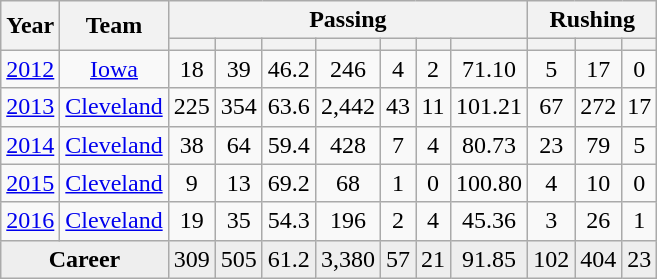<table class="wikitable sortable" style="text-align:center">
<tr>
<th rowspan=2>Year</th>
<th rowspan=2>Team</th>
<th colspan=7>Passing</th>
<th colspan=3>Rushing</th>
</tr>
<tr>
<th></th>
<th></th>
<th></th>
<th></th>
<th></th>
<th></th>
<th></th>
<th></th>
<th></th>
<th></th>
</tr>
<tr>
<td><a href='#'>2012</a></td>
<td><a href='#'>Iowa</a></td>
<td>18</td>
<td>39</td>
<td>46.2</td>
<td>246</td>
<td>4</td>
<td>2</td>
<td>71.10</td>
<td>5</td>
<td>17</td>
<td>0</td>
</tr>
<tr>
<td><a href='#'>2013</a></td>
<td><a href='#'>Cleveland</a></td>
<td>225</td>
<td>354</td>
<td>63.6</td>
<td>2,442</td>
<td>43</td>
<td>11</td>
<td>101.21</td>
<td>67</td>
<td>272</td>
<td>17</td>
</tr>
<tr>
<td><a href='#'>2014</a></td>
<td><a href='#'>Cleveland</a></td>
<td>38</td>
<td>64</td>
<td>59.4</td>
<td>428</td>
<td>7</td>
<td>4</td>
<td>80.73</td>
<td>23</td>
<td>79</td>
<td>5</td>
</tr>
<tr>
<td><a href='#'>2015</a></td>
<td><a href='#'>Cleveland</a></td>
<td>9</td>
<td>13</td>
<td>69.2</td>
<td>68</td>
<td>1</td>
<td>0</td>
<td>100.80</td>
<td>4</td>
<td>10</td>
<td>0</td>
</tr>
<tr>
<td><a href='#'>2016</a></td>
<td><a href='#'>Cleveland</a></td>
<td>19</td>
<td>35</td>
<td>54.3</td>
<td>196</td>
<td>2</td>
<td>4</td>
<td>45.36</td>
<td>3</td>
<td>26</td>
<td>1</td>
</tr>
<tr class="sortbottom" style="background:#eee;">
<td colspan=2><strong>Career</strong></td>
<td>309</td>
<td>505</td>
<td>61.2</td>
<td>3,380</td>
<td>57</td>
<td>21</td>
<td>91.85</td>
<td>102</td>
<td>404</td>
<td>23</td>
</tr>
</table>
